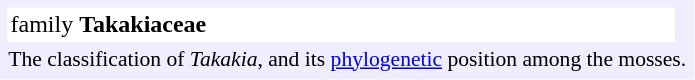<table align="left" style="text-align:left; padding:2.5px; background:#eef">
<tr>
<td style="background:#fff; padding:2.5px">family <strong>Takakiaceae</strong><br></td>
<td></td>
</tr>
<tr style="font-size:90%;">
<td colspan=2>The classification of <em>Takakia</em>, and its <a href='#'>phylogenetic</a> position among the mosses.</td>
</tr>
</table>
